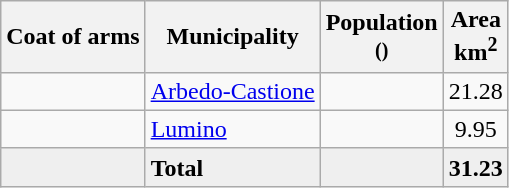<table class="wikitable">
<tr>
<th>Coat of arms</th>
<th>Municipality</th>
<th>Population<br><small>()</small></th>
<th>Area <br>km<sup>2</sup></th>
</tr>
<tr>
<td></td>
<td><a href='#'>Arbedo-Castione</a></td>
<td align="center"></td>
<td align="center">21.28</td>
</tr>
<tr>
<td></td>
<td><a href='#'>Lumino</a></td>
<td align="center"></td>
<td align="center">9.95</td>
</tr>
<tr>
<td bgcolor="#EFEFEF"></td>
<td bgcolor="#EFEFEF"><strong>Total</strong></td>
<td bgcolor="#EFEFEF" align="center"></td>
<td bgcolor="#EFEFEF" align="center"><strong>31.23</strong></td>
</tr>
</table>
